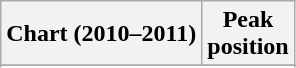<table class="wikitable sortable plainrowheaders" style="text-align:center">
<tr>
<th scope="col">Chart (2010–2011)</th>
<th scope="col">Peak<br>position</th>
</tr>
<tr>
</tr>
<tr>
</tr>
<tr>
</tr>
<tr>
</tr>
<tr>
</tr>
<tr>
</tr>
<tr>
</tr>
<tr>
</tr>
<tr>
</tr>
<tr>
</tr>
<tr>
</tr>
<tr>
</tr>
</table>
